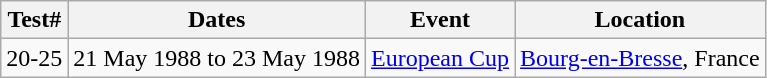<table class="wikitable">
<tr>
<th>Test#</th>
<th>Dates</th>
<th>Event</th>
<th>Location</th>
</tr>
<tr>
<td>20-25</td>
<td>21 May 1988 to 23 May 1988</td>
<td><a href='#'>European Cup</a></td>
<td><a href='#'>Bourg-en-Bresse</a>, France</td>
</tr>
</table>
